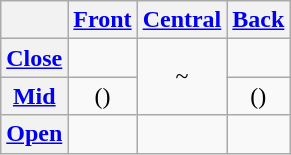<table class="wikitable" style="text-align:center">
<tr>
<th></th>
<th><a href='#'>Front</a></th>
<th><a href='#'>Central</a></th>
<th><a href='#'>Back</a></th>
</tr>
<tr align="center">
<th><a href='#'>Close</a></th>
<td></td>
<td rowspan="2"> ~ </td>
<td></td>
</tr>
<tr>
<th><a href='#'>Mid</a></th>
<td>()</td>
<td>()</td>
</tr>
<tr align="center">
<th><a href='#'>Open</a></th>
<td></td>
<td></td>
<td></td>
</tr>
</table>
